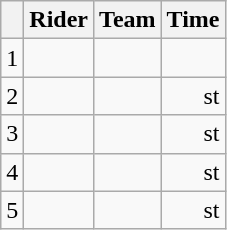<table class="wikitable">
<tr>
<th></th>
<th>Rider</th>
<th>Team</th>
<th>Time</th>
</tr>
<tr>
<td>1</td>
<td></td>
<td></td>
<td align="right"></td>
</tr>
<tr>
<td>2</td>
<td></td>
<td></td>
<td align="right">st</td>
</tr>
<tr>
<td>3</td>
<td></td>
<td></td>
<td align="right">st</td>
</tr>
<tr>
<td>4</td>
<td></td>
<td></td>
<td align="right">st</td>
</tr>
<tr>
<td>5</td>
<td></td>
<td></td>
<td align="right">st</td>
</tr>
</table>
